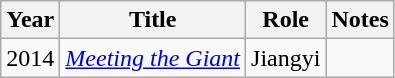<table class="wikitable sortable">
<tr>
<th>Year</th>
<th>Title</th>
<th>Role</th>
<th class="unsortable">Notes</th>
</tr>
<tr>
<td>2014</td>
<td><em><a href='#'>Meeting the Giant</a></em></td>
<td>Jiangyi</td>
<td></td>
</tr>
</table>
